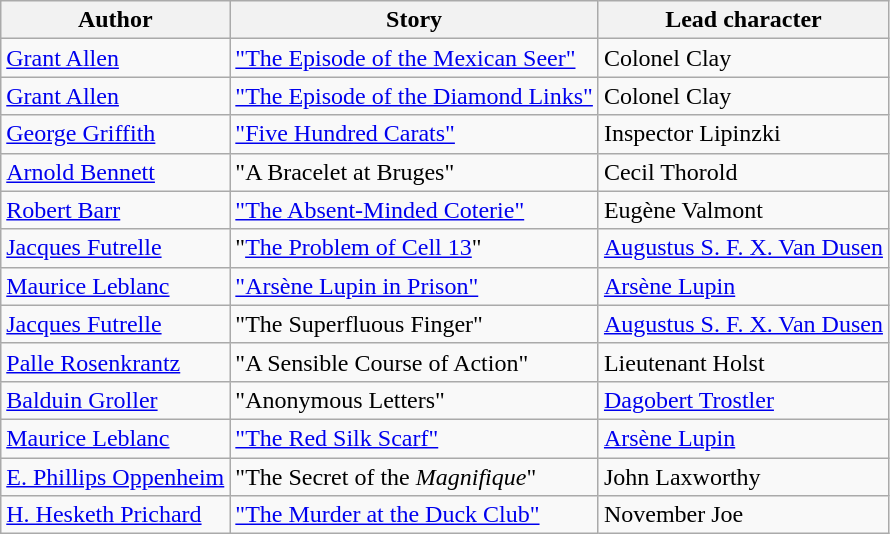<table class="wikitable">
<tr>
<th>Author</th>
<th>Story</th>
<th>Lead character</th>
</tr>
<tr>
<td><a href='#'>Grant Allen</a></td>
<td><a href='#'>"The Episode of the Mexican Seer"</a></td>
<td>Colonel Clay</td>
</tr>
<tr>
<td><a href='#'>Grant Allen</a></td>
<td><a href='#'>"The Episode of the Diamond Links"</a></td>
<td>Colonel Clay</td>
</tr>
<tr>
<td><a href='#'>George Griffith</a></td>
<td><a href='#'>"Five Hundred Carats"</a></td>
<td>Inspector Lipinzki</td>
</tr>
<tr>
<td><a href='#'>Arnold Bennett</a></td>
<td>"A Bracelet at Bruges"</td>
<td>Cecil Thorold</td>
</tr>
<tr>
<td><a href='#'>Robert Barr</a></td>
<td><a href='#'>"The Absent-Minded Coterie"</a></td>
<td>Eugène Valmont</td>
</tr>
<tr>
<td><a href='#'>Jacques Futrelle</a></td>
<td>"<a href='#'>The Problem of Cell 13</a>"</td>
<td><a href='#'>Augustus S. F. X. Van Dusen</a></td>
</tr>
<tr>
<td><a href='#'>Maurice Leblanc</a></td>
<td><a href='#'>"Arsène Lupin in Prison"</a></td>
<td><a href='#'>Arsène Lupin</a></td>
</tr>
<tr>
<td><a href='#'>Jacques Futrelle</a></td>
<td>"The Superfluous Finger"</td>
<td><a href='#'>Augustus S. F. X. Van Dusen</a></td>
</tr>
<tr>
<td><a href='#'>Palle Rosenkrantz</a></td>
<td>"A Sensible Course of Action"</td>
<td>Lieutenant Holst</td>
</tr>
<tr>
<td><a href='#'>Balduin Groller</a></td>
<td>"Anonymous Letters"</td>
<td><a href='#'>Dagobert Trostler</a></td>
</tr>
<tr>
<td><a href='#'>Maurice Leblanc</a></td>
<td><a href='#'>"The Red Silk Scarf"</a></td>
<td><a href='#'>Arsène Lupin</a></td>
</tr>
<tr>
<td><a href='#'>E. Phillips Oppenheim</a></td>
<td>"The Secret of the <em>Magnifique</em>"</td>
<td>John Laxworthy</td>
</tr>
<tr>
<td><a href='#'>H. Hesketh Prichard</a></td>
<td><a href='#'>"The Murder at the Duck Club"</a></td>
<td>November Joe</td>
</tr>
</table>
